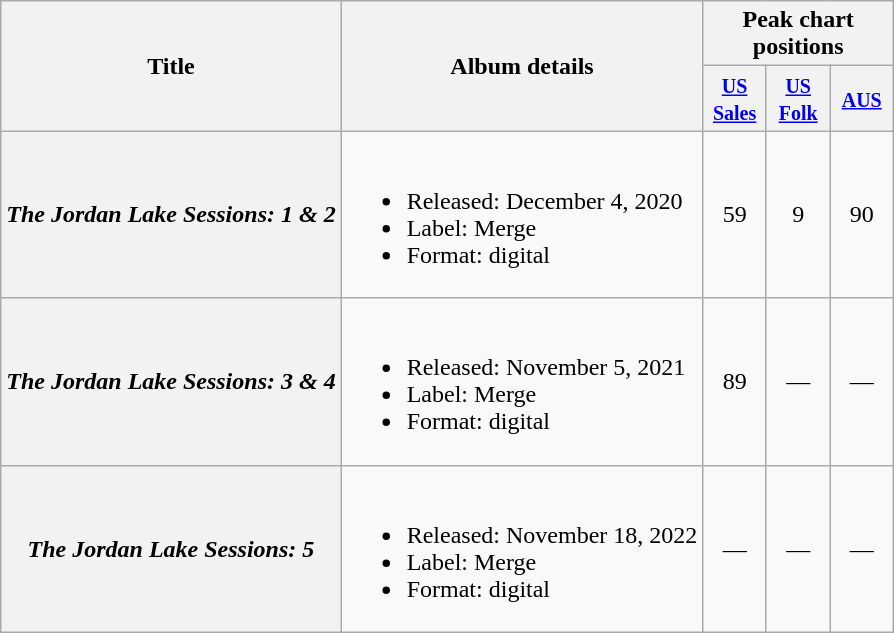<table class="wikitable plainrowheaders">
<tr>
<th scope="col" rowspan="2">Title</th>
<th scope="col" rowspan="2">Album details</th>
<th scope="col" colspan="3">Peak chart positions</th>
</tr>
<tr>
<th width="35"><small><a href='#'>US<br>Sales</a></small><br></th>
<th width="35"><small><a href='#'>US<br>Folk</a></small><br></th>
<th width="35"><small><a href='#'>AUS</a></small><br></th>
</tr>
<tr>
<th scope="row" style="text-align:left;"><em>The Jordan Lake Sessions: 1 & 2</em></th>
<td><br><ul><li>Released: December 4, 2020</li><li>Label: Merge</li><li>Format: digital</li></ul></td>
<td style="text-align:center;">59</td>
<td style="text-align:center;">9</td>
<td style="text-align:center;">90</td>
</tr>
<tr>
<th scope="row" style="text-align:left;"><em>The Jordan Lake Sessions: 3 & 4</em></th>
<td><br><ul><li>Released: November 5, 2021</li><li>Label: Merge</li><li>Format: digital</li></ul></td>
<td style="text-align:center;">89</td>
<td style="text-align:center;">—</td>
<td style="text-align:center;">—</td>
</tr>
<tr>
<th scope="row"><em>The Jordan Lake Sessions: 5</em></th>
<td><br><ul><li>Released: November 18, 2022</li><li>Label: Merge</li><li>Format: digital</li></ul></td>
<td style="text-align:center;">—</td>
<td style="text-align:center;">—</td>
<td style="text-align:center;">—</td>
</tr>
</table>
